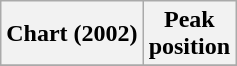<table class="wikitable plainrowheaders" style="text-align:center">
<tr>
<th scope="col">Chart (2002)</th>
<th scope="col">Peak<br>position</th>
</tr>
<tr>
</tr>
</table>
